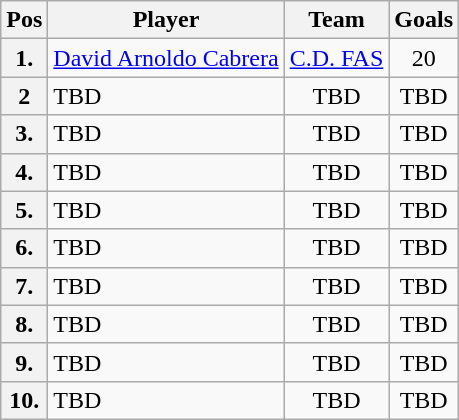<table class="wikitable">
<tr>
<th align="center">Pos</th>
<th align="center">Player</th>
<th align="center">Team</th>
<th align="center">Goals</th>
</tr>
<tr>
<th align="center">1.</th>
<td> <a href='#'>David Arnoldo Cabrera</a></td>
<td align="center"><a href='#'>C.D. FAS</a></td>
<td align="center">20</td>
</tr>
<tr>
<th align="center">2</th>
<td>  TBD</td>
<td align="center">TBD</td>
<td align="center">TBD</td>
</tr>
<tr>
<th align="center">3.</th>
<td>  TBD</td>
<td align="center">TBD</td>
<td align="center">TBD</td>
</tr>
<tr>
<th align="center">4.</th>
<td>  TBD</td>
<td align="center">TBD</td>
<td align="center">TBD</td>
</tr>
<tr>
<th align="center">5.</th>
<td>  TBD</td>
<td align="center">TBD</td>
<td align="center">TBD</td>
</tr>
<tr>
<th align="center">6.</th>
<td>  TBD</td>
<td align="center">TBD</td>
<td align="center">TBD</td>
</tr>
<tr>
<th align="center">7.</th>
<td>  TBD</td>
<td align="center">TBD</td>
<td align="center">TBD</td>
</tr>
<tr>
<th align="center">8.</th>
<td>  TBD</td>
<td align="center">TBD</td>
<td align="center">TBD</td>
</tr>
<tr>
<th align="center">9.</th>
<td>  TBD</td>
<td align="center">TBD</td>
<td align="center">TBD</td>
</tr>
<tr>
<th align="center">10.</th>
<td>  TBD</td>
<td align="center">TBD</td>
<td align="center">TBD</td>
</tr>
</table>
